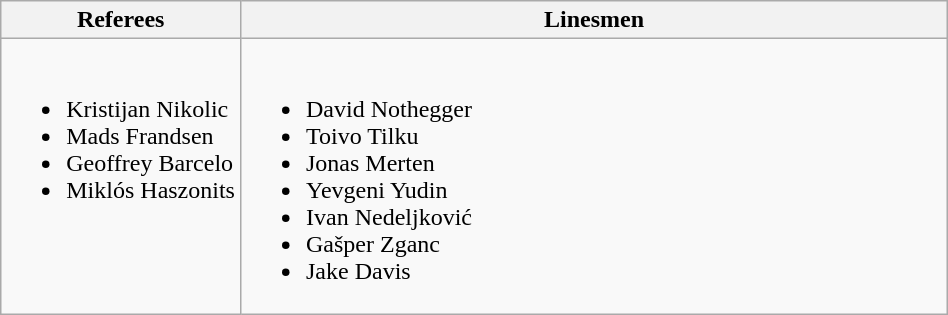<table class="wikitable">
<tr>
<th>Referees</th>
<th>Linesmen</th>
</tr>
<tr style="vertical-align:top">
<td><br><ul><li> Kristijan Nikolic</li><li> Mads Frandsen</li><li> Geoffrey Barcelo</li><li> Miklós Haszonits</li></ul></td>
<td style="width:29em"><br><ul><li> David Nothegger</li><li> Toivo Tilku</li><li> Jonas Merten</li><li> Yevgeni Yudin</li><li> Ivan Nedeljković</li><li> Gašper Zganc</li><li> Jake Davis</li></ul></td>
</tr>
</table>
